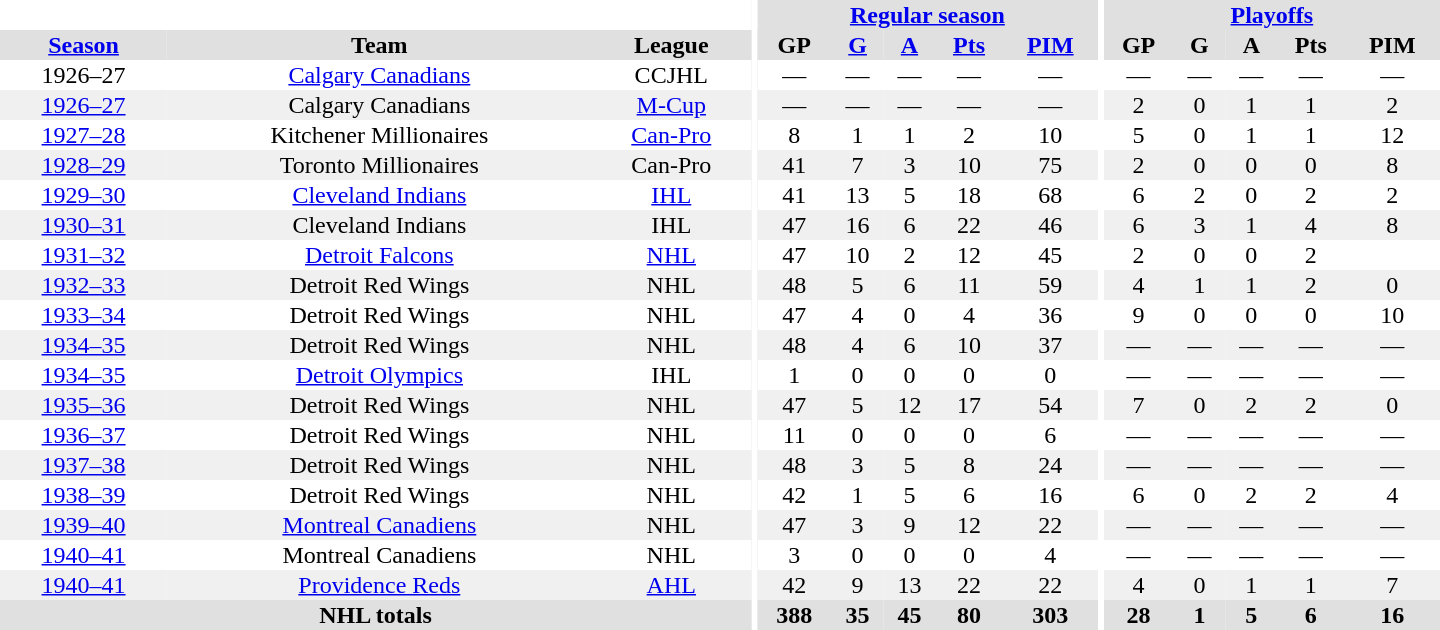<table border="0" cellpadding="1" cellspacing="0" style="text-align:center; width:60em">
<tr bgcolor="#e0e0e0">
<th colspan="3" bgcolor="#ffffff"></th>
<th rowspan="100" bgcolor="#ffffff"></th>
<th colspan="5"><a href='#'>Regular season</a></th>
<th rowspan="100" bgcolor="#ffffff"></th>
<th colspan="5"><a href='#'>Playoffs</a></th>
</tr>
<tr bgcolor="#e0e0e0">
<th><a href='#'>Season</a></th>
<th>Team</th>
<th>League</th>
<th>GP</th>
<th><a href='#'>G</a></th>
<th><a href='#'>A</a></th>
<th><a href='#'>Pts</a></th>
<th><a href='#'>PIM</a></th>
<th>GP</th>
<th>G</th>
<th>A</th>
<th>Pts</th>
<th>PIM</th>
</tr>
<tr>
<td>1926–27</td>
<td><a href='#'>Calgary Canadians</a></td>
<td>CCJHL</td>
<td>—</td>
<td>—</td>
<td>—</td>
<td>—</td>
<td>—</td>
<td>—</td>
<td>—</td>
<td>—</td>
<td>—</td>
<td>—</td>
</tr>
<tr bgcolor="#f0f0f0">
<td><a href='#'>1926–27</a></td>
<td>Calgary Canadians</td>
<td><a href='#'>M-Cup</a></td>
<td>—</td>
<td>—</td>
<td>—</td>
<td>—</td>
<td>—</td>
<td>2</td>
<td>0</td>
<td>1</td>
<td>1</td>
<td>2</td>
</tr>
<tr>
<td><a href='#'>1927–28</a></td>
<td>Kitchener Millionaires</td>
<td><a href='#'>Can-Pro</a></td>
<td>8</td>
<td>1</td>
<td>1</td>
<td>2</td>
<td>10</td>
<td>5</td>
<td>0</td>
<td>1</td>
<td>1</td>
<td>12</td>
</tr>
<tr bgcolor="#f0f0f0">
<td><a href='#'>1928–29</a></td>
<td>Toronto Millionaires</td>
<td>Can-Pro</td>
<td>41</td>
<td>7</td>
<td>3</td>
<td>10</td>
<td>75</td>
<td>2</td>
<td>0</td>
<td>0</td>
<td>0</td>
<td>8</td>
</tr>
<tr>
<td><a href='#'>1929–30</a></td>
<td><a href='#'>Cleveland Indians</a></td>
<td><a href='#'>IHL</a></td>
<td>41</td>
<td>13</td>
<td>5</td>
<td>18</td>
<td>68</td>
<td>6</td>
<td>2</td>
<td>0</td>
<td>2</td>
<td>2</td>
</tr>
<tr bgcolor="#f0f0f0">
<td><a href='#'>1930–31</a></td>
<td>Cleveland Indians</td>
<td>IHL</td>
<td>47</td>
<td>16</td>
<td>6</td>
<td>22</td>
<td>46</td>
<td>6</td>
<td>3</td>
<td>1</td>
<td>4</td>
<td>8</td>
</tr>
<tr>
<td><a href='#'>1931–32</a></td>
<td><a href='#'>Detroit Falcons</a></td>
<td><a href='#'>NHL</a></td>
<td>47</td>
<td>10</td>
<td>2</td>
<td>12</td>
<td>45</td>
<td>2</td>
<td>0</td>
<td>0</td>
<td 0>2</td>
</tr>
<tr bgcolor="#f0f0f0">
<td><a href='#'>1932–33</a></td>
<td>Detroit Red Wings</td>
<td>NHL</td>
<td>48</td>
<td>5</td>
<td>6</td>
<td>11</td>
<td>59</td>
<td>4</td>
<td>1</td>
<td>1</td>
<td>2</td>
<td>0</td>
</tr>
<tr>
<td><a href='#'>1933–34</a></td>
<td>Detroit Red Wings</td>
<td>NHL</td>
<td>47</td>
<td>4</td>
<td>0</td>
<td>4</td>
<td>36</td>
<td>9</td>
<td>0</td>
<td>0</td>
<td>0</td>
<td>10</td>
</tr>
<tr bgcolor="#f0f0f0">
<td><a href='#'>1934–35</a></td>
<td>Detroit Red Wings</td>
<td>NHL</td>
<td>48</td>
<td>4</td>
<td>6</td>
<td>10</td>
<td>37</td>
<td>—</td>
<td>—</td>
<td>—</td>
<td>—</td>
<td>—</td>
</tr>
<tr>
<td><a href='#'>1934–35</a></td>
<td><a href='#'>Detroit Olympics</a></td>
<td>IHL</td>
<td>1</td>
<td>0</td>
<td>0</td>
<td>0</td>
<td>0</td>
<td>—</td>
<td>—</td>
<td>—</td>
<td>—</td>
<td>—</td>
</tr>
<tr bgcolor="#f0f0f0">
<td><a href='#'>1935–36</a></td>
<td>Detroit Red Wings</td>
<td>NHL</td>
<td>47</td>
<td>5</td>
<td>12</td>
<td>17</td>
<td>54</td>
<td>7</td>
<td>0</td>
<td>2</td>
<td>2</td>
<td>0</td>
</tr>
<tr>
<td><a href='#'>1936–37</a></td>
<td>Detroit Red Wings</td>
<td>NHL</td>
<td>11</td>
<td>0</td>
<td>0</td>
<td>0</td>
<td>6</td>
<td>—</td>
<td>—</td>
<td>—</td>
<td>—</td>
<td>—</td>
</tr>
<tr bgcolor="#f0f0f0">
<td><a href='#'>1937–38</a></td>
<td>Detroit Red Wings</td>
<td>NHL</td>
<td>48</td>
<td>3</td>
<td>5</td>
<td>8</td>
<td>24</td>
<td>—</td>
<td>—</td>
<td>—</td>
<td>—</td>
<td>—</td>
</tr>
<tr>
<td><a href='#'>1938–39</a></td>
<td>Detroit Red Wings</td>
<td>NHL</td>
<td>42</td>
<td>1</td>
<td>5</td>
<td>6</td>
<td>16</td>
<td>6</td>
<td>0</td>
<td>2</td>
<td>2</td>
<td>4</td>
</tr>
<tr bgcolor="#f0f0f0">
<td><a href='#'>1939–40</a></td>
<td><a href='#'>Montreal Canadiens</a></td>
<td>NHL</td>
<td>47</td>
<td>3</td>
<td>9</td>
<td>12</td>
<td>22</td>
<td>—</td>
<td>—</td>
<td>—</td>
<td>—</td>
<td>—</td>
</tr>
<tr>
<td><a href='#'>1940–41</a></td>
<td>Montreal Canadiens</td>
<td>NHL</td>
<td>3</td>
<td>0</td>
<td>0</td>
<td>0</td>
<td>4</td>
<td>—</td>
<td>—</td>
<td>—</td>
<td>—</td>
<td>—</td>
</tr>
<tr bgcolor="#f0f0f0">
<td><a href='#'>1940–41</a></td>
<td><a href='#'>Providence Reds</a></td>
<td><a href='#'>AHL</a></td>
<td>42</td>
<td>9</td>
<td>13</td>
<td>22</td>
<td>22</td>
<td>4</td>
<td>0</td>
<td>1</td>
<td>1</td>
<td>7</td>
</tr>
<tr bgcolor="#e0e0e0">
<th colspan="3">NHL totals</th>
<th>388</th>
<th>35</th>
<th>45</th>
<th>80</th>
<th>303</th>
<th>28</th>
<th>1</th>
<th>5</th>
<th>6</th>
<th>16</th>
</tr>
</table>
